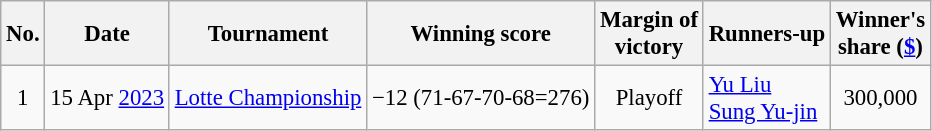<table class="wikitable" style="font-size:95%;">
<tr>
<th>No.</th>
<th>Date</th>
<th>Tournament</th>
<th>Winning score</th>
<th>Margin of<br>victory</th>
<th>Runners-up</th>
<th>Winner's<br>share (<a href='#'>$</a>)</th>
</tr>
<tr>
<td align=center>1</td>
<td>15 Apr <a href='#'>2023</a></td>
<td><a href='#'>Lotte Championship</a></td>
<td>−12 (71-67-70-68=276)</td>
<td align=center>Playoff</td>
<td> <a href='#'>Yu Liu</a><br> <a href='#'>Sung Yu-jin</a></td>
<td align=center>300,000</td>
</tr>
</table>
